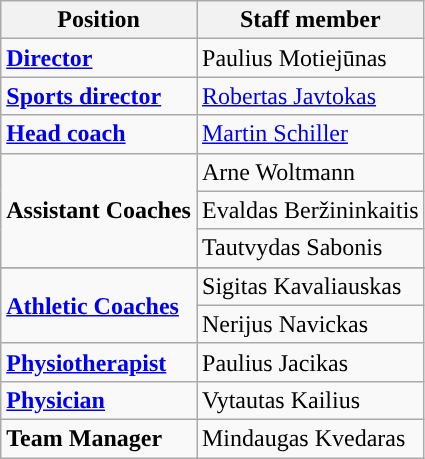<table class="wikitable">
<tr>
<th>Position</th>
<th>Staff member</th>
</tr>
<tr>
<td><strong><a href='#'>Director</a></strong></td>
<td> Paulius Motiejūnas</td>
</tr>
<tr>
<td><strong><a href='#'>Sports director</a></strong></td>
<td> <a href='#'>Robertas Javtokas</a></td>
</tr>
<tr>
<td><strong><a href='#'>Head coach</a></strong></td>
<td> <a href='#'>Martin Schiller</a></td>
</tr>
<tr>
<td rowspan=3><strong>Assistant Coaches</strong></td>
<td>  Arne Woltmann</td>
</tr>
<tr>
<td>  Evaldas Beržininkaitis</td>
</tr>
<tr>
<td>  Tautvydas Sabonis</td>
</tr>
<tr>
</tr>
<tr>
<td rowspan=2><strong><a href='#'>Athletic Coaches</a></strong></td>
<td>  Sigitas Kavaliauskas</td>
</tr>
<tr>
<td> Nerijus Navickas</td>
</tr>
<tr>
<td><strong><a href='#'>Physiotherapist</a></strong></td>
<td> Paulius Jacikas</td>
</tr>
<tr>
<td><strong><a href='#'>Physician</a></strong></td>
<td> Vytautas Kailius</td>
</tr>
<tr>
<td><strong>Team Manager</strong></td>
<td> Mindaugas Kvedaras</td>
</tr>
</table>
